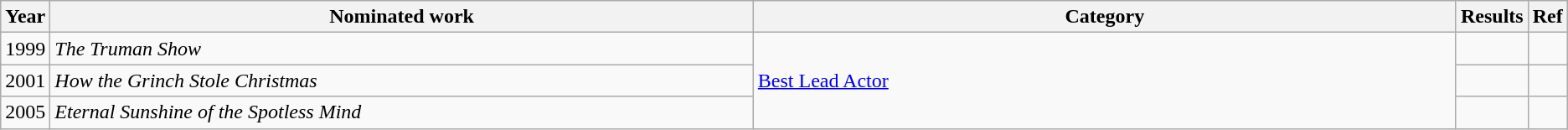<table class="wikitable">
<tr>
<th scope="col" style="width:1em;">Year</th>
<th scope="col" style="width:35em;">Nominated work</th>
<th scope="col" style="width:35em;">Category</th>
<th scope="col" style="width:1em;">Results</th>
<th scope="col" style="width:1em;">Ref</th>
</tr>
<tr>
<td>1999</td>
<td><em>The Truman Show</em></td>
<td rowspan="3"><a href='#'>Best Lead Actor</a></td>
<td></td>
<td></td>
</tr>
<tr>
<td>2001</td>
<td><em>How the Grinch Stole Christmas</em></td>
<td></td>
<td></td>
</tr>
<tr>
<td>2005</td>
<td><em>Eternal Sunshine of the Spotless Mind</em></td>
<td></td>
<td></td>
</tr>
</table>
